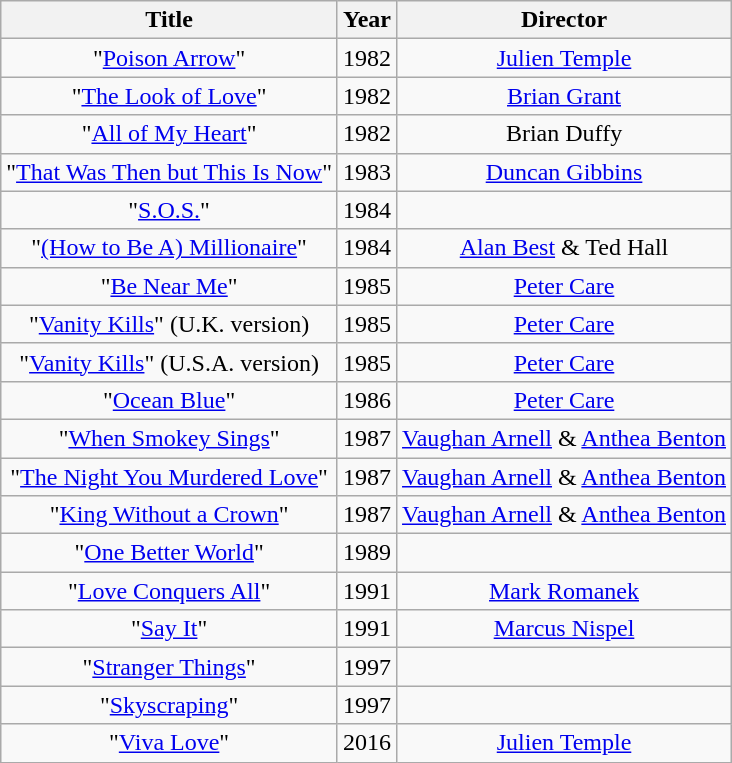<table class="wikitable plainrowheaders" style="text-align:center;">
<tr>
<th scope="col">Title</th>
<th scope="col">Year</th>
<th scope="col">Director</th>
</tr>
<tr>
<td>"<a href='#'>Poison Arrow</a>"</td>
<td>1982</td>
<td><a href='#'>Julien Temple</a></td>
</tr>
<tr>
<td>"<a href='#'>The Look of Love</a>"</td>
<td>1982</td>
<td><a href='#'>Brian Grant</a></td>
</tr>
<tr>
<td>"<a href='#'>All of My Heart</a>"</td>
<td>1982</td>
<td>Brian Duffy</td>
</tr>
<tr>
<td>"<a href='#'>That Was Then but This Is Now</a>"</td>
<td>1983</td>
<td><a href='#'>Duncan Gibbins</a></td>
</tr>
<tr>
<td>"<a href='#'>S.O.S.</a>"</td>
<td>1984</td>
<td></td>
</tr>
<tr>
<td>"<a href='#'>(How to Be A) Millionaire</a>"</td>
<td>1984</td>
<td><a href='#'>Alan Best</a> & Ted Hall</td>
</tr>
<tr>
<td>"<a href='#'>Be Near Me</a>"</td>
<td>1985</td>
<td><a href='#'>Peter Care</a></td>
</tr>
<tr>
<td>"<a href='#'>Vanity Kills</a>" (U.K. version)</td>
<td>1985</td>
<td><a href='#'>Peter Care</a></td>
</tr>
<tr>
<td>"<a href='#'>Vanity Kills</a>" (U.S.A. version)</td>
<td>1985</td>
<td><a href='#'>Peter Care</a></td>
</tr>
<tr>
<td>"<a href='#'>Ocean Blue</a>"</td>
<td>1986</td>
<td><a href='#'>Peter Care</a></td>
</tr>
<tr>
<td>"<a href='#'>When Smokey Sings</a>"</td>
<td>1987</td>
<td><a href='#'>Vaughan Arnell</a> & <a href='#'>Anthea Benton</a></td>
</tr>
<tr>
<td>"<a href='#'>The Night You Murdered Love</a>"</td>
<td>1987</td>
<td><a href='#'>Vaughan Arnell</a> & <a href='#'>Anthea Benton</a></td>
</tr>
<tr>
<td>"<a href='#'>King Without a Crown</a>"</td>
<td>1987</td>
<td><a href='#'>Vaughan Arnell</a> & <a href='#'>Anthea Benton</a></td>
</tr>
<tr>
<td>"<a href='#'>One Better World</a>"</td>
<td>1989</td>
<td></td>
</tr>
<tr>
<td>"<a href='#'>Love Conquers All</a>"</td>
<td>1991</td>
<td><a href='#'>Mark Romanek</a></td>
</tr>
<tr>
<td>"<a href='#'>Say It</a>"</td>
<td>1991</td>
<td><a href='#'>Marcus Nispel</a></td>
</tr>
<tr>
<td>"<a href='#'>Stranger Things</a>"</td>
<td>1997</td>
<td></td>
</tr>
<tr>
<td>"<a href='#'>Skyscraping</a>"</td>
<td>1997</td>
<td></td>
</tr>
<tr>
<td>"<a href='#'>Viva Love</a>"</td>
<td>2016</td>
<td><a href='#'>Julien Temple</a></td>
</tr>
</table>
